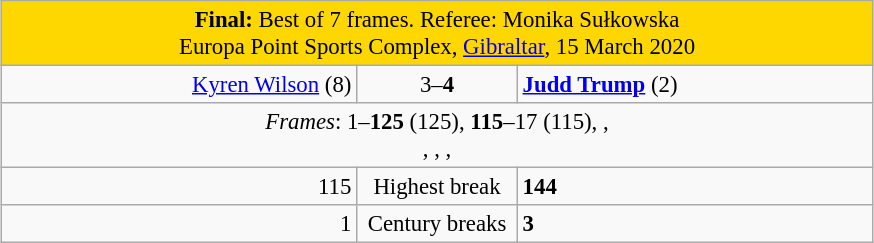<table class="wikitable" style="font-size: 95%; margin: 1em auto 1em auto;">
<tr>
<td colspan="3" align="center" bgcolor="#ffd700"><strong>Final:</strong> Best of 7 frames. Referee: Monika Sułkowska<br>Europa Point Sports Complex, <a href='#'>Gibraltar</a>, 15 March 2020</td>
</tr>
<tr>
<td width="230" align="right"><a href='#'>Kyren Wilson</a> (8)<br></td>
<td width="100" align="center">3–<strong>4</strong></td>
<td width="230" align="left"><strong><a href='#'>Judd Trump</a></strong> (2)<br></td>
</tr>
<tr>
<td colspan="3" align="center" style="font-size: 100%"><em>Frames</em>: 1–<strong>125</strong> (125), <strong>115</strong>–17 (115), ,<br>, , , </td>
</tr>
<tr>
<td align="right">115</td>
<td align="center">Highest break</td>
<td><strong>144</strong></td>
</tr>
<tr>
<td align="right">1</td>
<td align="center">Century breaks</td>
<td><strong>3</strong></td>
</tr>
</table>
